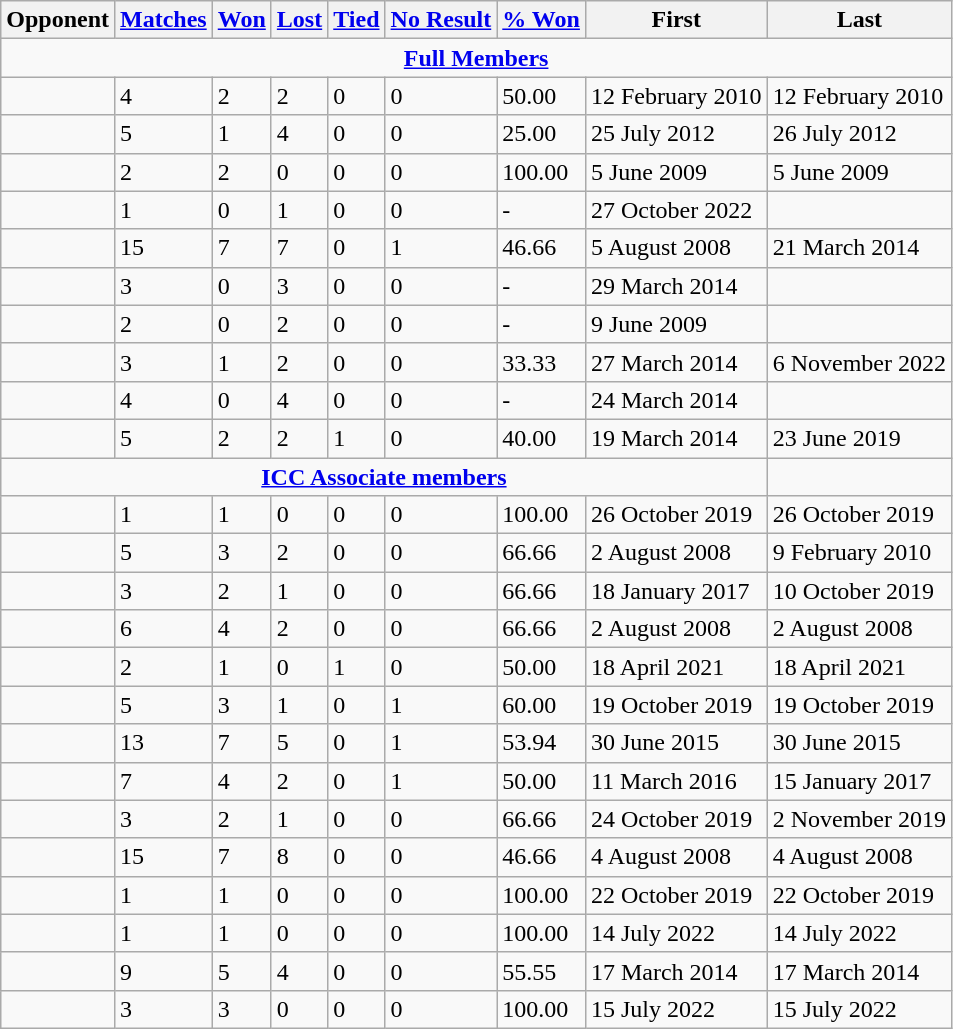<table class="wikitable plainrowheaders sortable">
<tr>
<th scope="col">Opponent</th>
<th scope="col"><a href='#'>Matches</a></th>
<th scope="col"><a href='#'>Won</a></th>
<th scope="col"><a href='#'>Lost</a></th>
<th scope="col"><a href='#'>Tied</a></th>
<th scope="col"><a href='#'>No Result</a></th>
<th scope="col"><a href='#'>% Won</a></th>
<th scope="col">First</th>
<th scope="col">Last</th>
</tr>
<tr>
<td style="text-align: center;" colspan="9"><strong><a href='#'>Full Members</a></strong></td>
</tr>
<tr>
<td align=left></td>
<td>4</td>
<td>2</td>
<td>2</td>
<td>0</td>
<td>0</td>
<td>50.00</td>
<td>12 February 2010</td>
<td>12 February 2010</td>
</tr>
<tr>
<td align=left></td>
<td>5</td>
<td>1</td>
<td>4</td>
<td>0</td>
<td>0</td>
<td>25.00</td>
<td>25 July 2012</td>
<td>26 July 2012</td>
</tr>
<tr>
<td align=left></td>
<td>2</td>
<td>2</td>
<td>0</td>
<td>0</td>
<td>0</td>
<td>100.00</td>
<td>5 June 2009</td>
<td>5 June 2009</td>
</tr>
<tr>
<td align=left></td>
<td>1</td>
<td>0</td>
<td>1</td>
<td>0</td>
<td>0</td>
<td>-</td>
<td>27 October 2022</td>
<td></td>
</tr>
<tr>
<td align=left></td>
<td>15</td>
<td>7</td>
<td>7</td>
<td>0</td>
<td>1</td>
<td>46.66</td>
<td>5 August 2008</td>
<td>21 March 2014</td>
</tr>
<tr>
<td align=left></td>
<td>3</td>
<td>0</td>
<td>3</td>
<td>0</td>
<td>0</td>
<td>-</td>
<td>29 March 2014</td>
<td></td>
</tr>
<tr>
<td align=left></td>
<td>2</td>
<td>0</td>
<td>2</td>
<td>0</td>
<td>0</td>
<td>-</td>
<td>9 June 2009</td>
<td></td>
</tr>
<tr>
<td align=left></td>
<td>3</td>
<td>1</td>
<td>2</td>
<td>0</td>
<td>0</td>
<td>33.33</td>
<td>27 March 2014</td>
<td>6 November 2022</td>
</tr>
<tr>
<td align=left></td>
<td>4</td>
<td>0</td>
<td>4</td>
<td>0</td>
<td>0</td>
<td>-</td>
<td>24 March 2014</td>
<td></td>
</tr>
<tr>
<td align=left></td>
<td>5</td>
<td>2</td>
<td>2</td>
<td>1</td>
<td>0</td>
<td>40.00</td>
<td>19 March 2014</td>
<td>23 June 2019</td>
</tr>
<tr>
<td colspan="8" style="text-align:center;"><strong><a href='#'>ICC Associate members</a></strong></td>
</tr>
<tr>
<td align=left></td>
<td>1</td>
<td>1</td>
<td>0</td>
<td>0</td>
<td>0</td>
<td>100.00</td>
<td>26 October 2019</td>
<td>26 October 2019</td>
</tr>
<tr>
<td align=left></td>
<td>5</td>
<td>3</td>
<td>2</td>
<td>0</td>
<td>0</td>
<td>66.66</td>
<td>2 August 2008</td>
<td>9 February 2010</td>
</tr>
<tr>
<td align=left></td>
<td>3</td>
<td>2</td>
<td>1</td>
<td>0</td>
<td>0</td>
<td>66.66</td>
<td>18 January 2017</td>
<td>10 October 2019</td>
</tr>
<tr>
<td align=left></td>
<td>6</td>
<td>4</td>
<td>2</td>
<td>0</td>
<td>0</td>
<td>66.66</td>
<td>2 August 2008</td>
<td>2 August 2008</td>
</tr>
<tr>
<td align=left></td>
<td>2</td>
<td>1</td>
<td>0</td>
<td>1</td>
<td>0</td>
<td>50.00</td>
<td>18 April 2021</td>
<td>18 April 2021</td>
</tr>
<tr>
<td align=left></td>
<td>5</td>
<td>3</td>
<td>1</td>
<td>0</td>
<td>1</td>
<td>60.00</td>
<td>19 October 2019</td>
<td>19 October 2019</td>
</tr>
<tr>
<td align=left></td>
<td>13</td>
<td>7</td>
<td>5</td>
<td>0</td>
<td>1</td>
<td>53.94</td>
<td>30 June 2015</td>
<td>30 June 2015</td>
</tr>
<tr>
<td align=left></td>
<td>7</td>
<td>4</td>
<td>2</td>
<td>0</td>
<td>1</td>
<td>50.00</td>
<td>11 March 2016</td>
<td>15 January 2017</td>
</tr>
<tr>
<td align=left></td>
<td>3</td>
<td>2</td>
<td>1</td>
<td>0</td>
<td>0</td>
<td>66.66</td>
<td>24 October 2019</td>
<td>2 November 2019</td>
</tr>
<tr>
<td align=left></td>
<td>15</td>
<td>7</td>
<td>8</td>
<td>0</td>
<td>0</td>
<td>46.66</td>
<td>4 August 2008</td>
<td>4 August 2008</td>
</tr>
<tr>
<td align=left></td>
<td>1</td>
<td>1</td>
<td>0</td>
<td>0</td>
<td>0</td>
<td>100.00</td>
<td>22 October 2019</td>
<td>22 October 2019</td>
</tr>
<tr>
<td align=left></td>
<td>1</td>
<td>1</td>
<td>0</td>
<td>0</td>
<td>0</td>
<td>100.00</td>
<td>14 July 2022</td>
<td>14 July 2022</td>
</tr>
<tr>
<td align=left></td>
<td>9</td>
<td>5</td>
<td>4</td>
<td>0</td>
<td>0</td>
<td>55.55</td>
<td>17 March 2014</td>
<td>17 March 2014</td>
</tr>
<tr>
<td align=left></td>
<td>3</td>
<td>3</td>
<td>0</td>
<td>0</td>
<td>0</td>
<td>100.00</td>
<td>15 July 2022</td>
<td>15 July 2022</td>
</tr>
</table>
